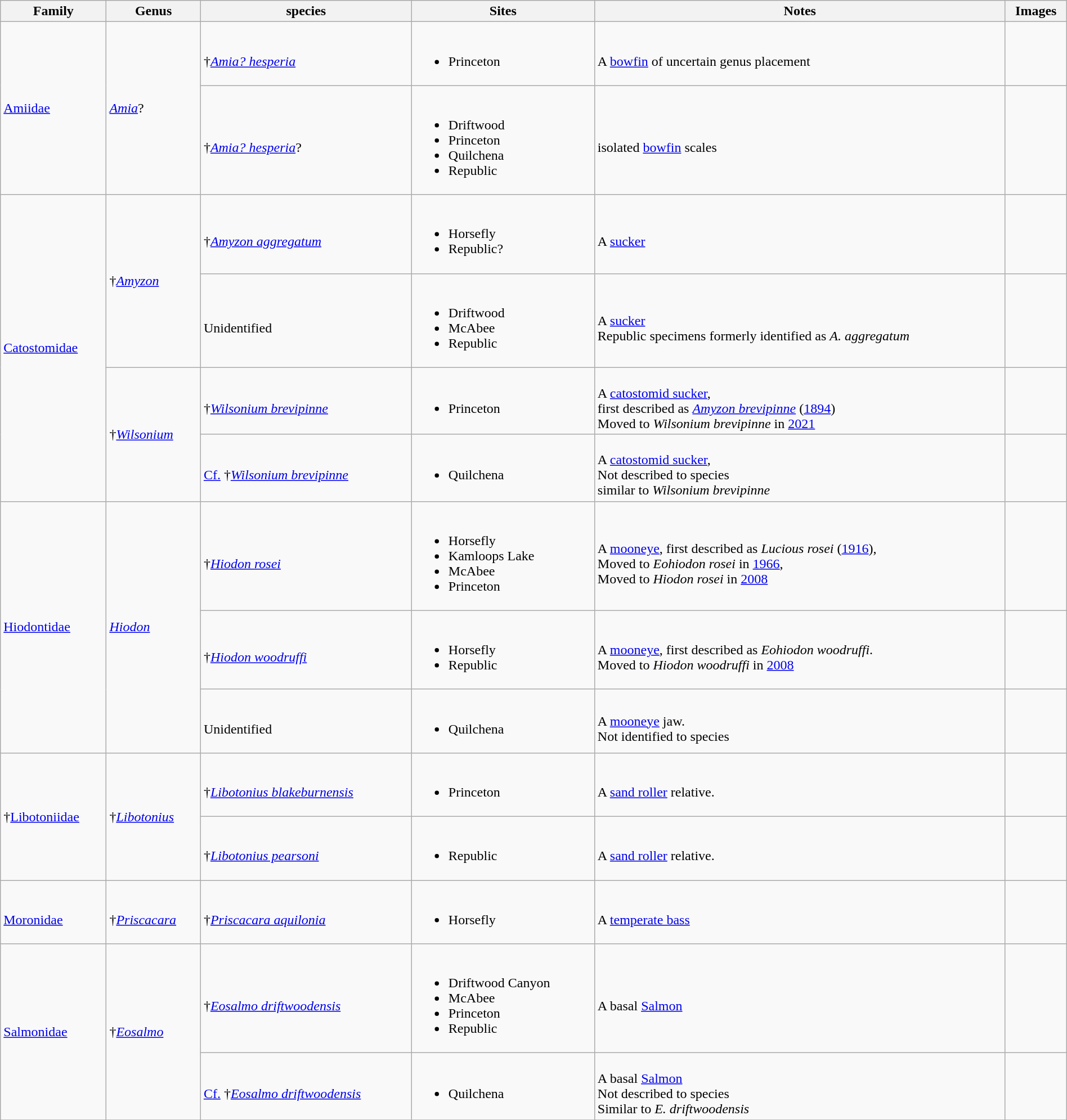<table class="wikitable sortable"  style="margin:auto; width:100%;">
<tr>
<th>Family</th>
<th>Genus</th>
<th>species</th>
<th>Sites</th>
<th>Notes</th>
<th>Images</th>
</tr>
<tr>
<td rowspan=2><a href='#'>Amiidae</a></td>
<td rowspan=2><em><a href='#'>Amia</a></em>?</td>
<td><br>†<em><a href='#'>Amia? hesperia</a></em></td>
<td><br><ul><li>Princeton</li></ul></td>
<td><br>A <a href='#'>bowfin</a> of uncertain genus placement</td>
<td></td>
</tr>
<tr>
<td><br>†<em><a href='#'>Amia? hesperia</a></em>?</td>
<td><br><ul><li>Driftwood</li><li>Princeton</li><li>Quilchena</li><li>Republic</li></ul></td>
<td><br>isolated <a href='#'>bowfin</a> scales</td>
<td><br></td>
</tr>
<tr>
<td rowspan=4><a href='#'>Catostomidae</a></td>
<td rowspan=2>†<em><a href='#'>Amyzon</a></em></td>
<td><br>†<em><a href='#'>Amyzon aggregatum</a></em></td>
<td><br><ul><li>Horsefly</li><li>Republic?</li></ul></td>
<td><br>A <a href='#'>sucker</a></td>
<td></td>
</tr>
<tr>
<td><br>Unidentified</td>
<td><br><ul><li>Driftwood</li><li>McAbee</li><li>Republic</li></ul></td>
<td><br>A <a href='#'>sucker</a><br> Republic specimens formerly identified as <em>A. aggregatum</em></td>
<td><br></td>
</tr>
<tr>
<td rowspan=2>†<em><a href='#'>Wilsonium</a></em></td>
<td><br>†<em><a href='#'>Wilsonium brevipinne</a></em></td>
<td><br><ul><li>Princeton</li></ul></td>
<td><br>A <a href='#'>catostomid sucker</a>,<br> first described as <em><a href='#'>Amyzon brevipinne</a></em> (<a href='#'>1894</a>)<br> Moved to <em>Wilsonium brevipinne</em> in <a href='#'>2021</a></td>
<td></td>
</tr>
<tr>
<td><br><a href='#'>Cf.</a> †<em><a href='#'>Wilsonium brevipinne</a></em></td>
<td><br><ul><li>Quilchena</li></ul></td>
<td><br>A <a href='#'>catostomid sucker</a>,<br>Not described to species<br> similar to <em>Wilsonium brevipinne</em></td>
<td></td>
</tr>
<tr>
<td rowspan=3><a href='#'>Hiodontidae</a></td>
<td rowspan=3><em><a href='#'>Hiodon</a></em></td>
<td><br>†<em><a href='#'>Hiodon rosei</a></em></td>
<td><br><ul><li>Horsefly</li><li>Kamloops Lake</li><li>McAbee</li><li>Princeton</li></ul></td>
<td><br>A <a href='#'>mooneye</a>, first described as <em>Lucious rosei</em> (<a href='#'>1916</a>), <br>Moved to <em>Eohiodon rosei</em> in <a href='#'>1966</a>,<br> Moved to <em>Hiodon rosei</em> in <a href='#'>2008</a></td>
<td></td>
</tr>
<tr>
<td><br>†<em><a href='#'>Hiodon woodruffi</a></em></td>
<td><br><ul><li>Horsefly</li><li>Republic</li></ul></td>
<td><br>A <a href='#'>mooneye</a>, first described as <em>Eohiodon woodruffi</em>.<br> Moved to <em>Hiodon woodruffi</em> in <a href='#'>2008</a></td>
<td><br></td>
</tr>
<tr>
<td><br>Unidentified</td>
<td><br><ul><li>Quilchena</li></ul></td>
<td><br>A <a href='#'>mooneye</a> jaw.<br>Not identified to species</td>
<td></td>
</tr>
<tr>
<td rowspan=2>†<a href='#'>Libotoniidae</a></td>
<td rowspan=2>†<em><a href='#'>Libotonius</a></em></td>
<td><br>†<em><a href='#'>Libotonius blakeburnensis</a></em></td>
<td><br><ul><li>Princeton</li></ul></td>
<td><br>A <a href='#'>sand roller</a> relative.</td>
<td></td>
</tr>
<tr>
<td><br>†<em><a href='#'>Libotonius pearsoni</a></em></td>
<td><br><ul><li>Republic</li></ul></td>
<td><br>A <a href='#'>sand roller</a> relative.</td>
<td><br></td>
</tr>
<tr>
<td><br><a href='#'>Moronidae</a></td>
<td><br>†<em><a href='#'>Priscacara</a></em></td>
<td><br>†<em><a href='#'>Priscacara aquilonia</a></em></td>
<td><br><ul><li>Horsefly</li></ul></td>
<td><br>A <a href='#'>temperate bass</a></td>
<td></td>
</tr>
<tr>
<td rowspan=2><a href='#'>Salmonidae</a></td>
<td rowspan=2>†<em><a href='#'>Eosalmo</a></em></td>
<td><br>†<em><a href='#'>Eosalmo driftwoodensis</a></em></td>
<td><br><ul><li>Driftwood Canyon</li><li>McAbee</li><li>Princeton</li><li>Republic</li></ul></td>
<td><br>A basal <a href='#'>Salmon</a></td>
<td><br></td>
</tr>
<tr>
<td><br><a href='#'>Cf.</a> †<em><a href='#'>Eosalmo driftwoodensis</a></em></td>
<td><br><ul><li>Quilchena</li></ul></td>
<td><br>A basal <a href='#'>Salmon</a><br> Not described to species<br> Similar to <em>E. driftwoodensis</em></td>
<td></td>
</tr>
<tr>
</tr>
</table>
